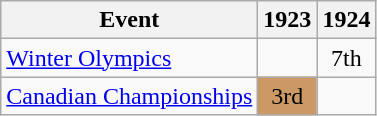<table class="wikitable">
<tr>
<th>Event</th>
<th>1923</th>
<th>1924</th>
</tr>
<tr>
<td><a href='#'>Winter Olympics</a></td>
<td></td>
<td align="center">7th</td>
</tr>
<tr>
<td><a href='#'>Canadian Championships</a></td>
<td align="center" bgcolor="cc9966">3rd</td>
<td></td>
</tr>
</table>
